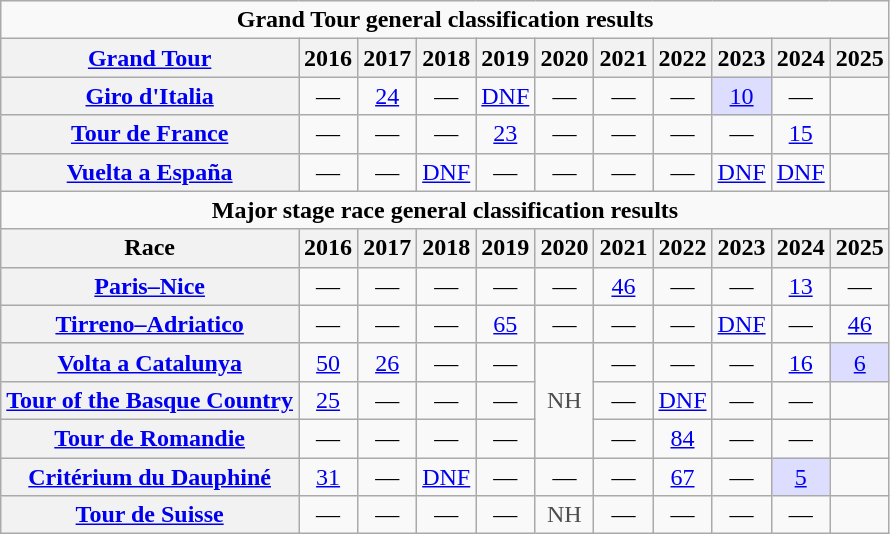<table class="wikitable plainrowheaders">
<tr>
<td colspan="11" align="center"><strong>Grand Tour general classification results</strong></td>
</tr>
<tr>
<th scope="col"><a href='#'>Grand Tour</a></th>
<th scope="col">2016</th>
<th scope="col">2017</th>
<th scope="col">2018</th>
<th scope="col">2019</th>
<th scope="col">2020</th>
<th scope="col">2021</th>
<th scope="col">2022</th>
<th scope="col">2023</th>
<th scope="col">2024</th>
<th scope="col">2025</th>
</tr>
<tr style="text-align:center;">
<th scope="row"> <a href='#'>Giro d'Italia</a></th>
<td>—</td>
<td><a href='#'>24</a></td>
<td>—</td>
<td><a href='#'>DNF</a></td>
<td>—</td>
<td>—</td>
<td>—</td>
<td style="background:#ddf;"><a href='#'>10</a></td>
<td>—</td>
<td></td>
</tr>
<tr style="text-align:center;">
<th scope="row"> <a href='#'>Tour de France</a></th>
<td>—</td>
<td>—</td>
<td>—</td>
<td><a href='#'>23</a></td>
<td>—</td>
<td>—</td>
<td>—</td>
<td>—</td>
<td><a href='#'>15</a></td>
<td></td>
</tr>
<tr style="text-align:center;">
<th scope="row"> <a href='#'>Vuelta a España</a></th>
<td>—</td>
<td>—</td>
<td><a href='#'>DNF</a></td>
<td>—</td>
<td>—</td>
<td>—</td>
<td>—</td>
<td><a href='#'>DNF</a></td>
<td><a href='#'>DNF</a></td>
<td></td>
</tr>
<tr>
<td colspan="11" align="center"><strong>Major stage race general classification results</strong></td>
</tr>
<tr>
<th scope="col">Race</th>
<th scope="col">2016</th>
<th scope="col">2017</th>
<th scope="col">2018</th>
<th scope="col">2019</th>
<th scope="col">2020</th>
<th scope="col">2021</th>
<th scope="col">2022</th>
<th scope="col">2023</th>
<th scope="col">2024</th>
<th scope="col">2025</th>
</tr>
<tr align="center">
<th scope="row"> <a href='#'>Paris–Nice</a></th>
<td>—</td>
<td>—</td>
<td>—</td>
<td>—</td>
<td>—</td>
<td><a href='#'>46</a></td>
<td>—</td>
<td>—</td>
<td><a href='#'>13</a></td>
<td>—</td>
</tr>
<tr align="center">
<th scope="row"> <a href='#'>Tirreno–Adriatico</a></th>
<td>—</td>
<td>—</td>
<td>—</td>
<td><a href='#'>65</a></td>
<td>—</td>
<td>—</td>
<td>—</td>
<td><a href='#'>DNF</a></td>
<td>—</td>
<td><a href='#'>46</a></td>
</tr>
<tr align="center">
<th scope="row"> <a href='#'>Volta a Catalunya</a></th>
<td><a href='#'>50</a></td>
<td><a href='#'>26</a></td>
<td>—</td>
<td>—</td>
<td style="color:#4d4d4d;" rowspan="3">NH</td>
<td>—</td>
<td>—</td>
<td>—</td>
<td><a href='#'>16</a></td>
<td style="background:#ddf;"><a href='#'>6</a></td>
</tr>
<tr align="center">
<th scope="row"> <a href='#'>Tour of the Basque Country</a></th>
<td><a href='#'>25</a></td>
<td>—</td>
<td>—</td>
<td>—</td>
<td>—</td>
<td><a href='#'>DNF</a></td>
<td>—</td>
<td>—</td>
<td></td>
</tr>
<tr align="center">
<th scope="row"> <a href='#'>Tour de Romandie</a></th>
<td>—</td>
<td>—</td>
<td>—</td>
<td>—</td>
<td>—</td>
<td><a href='#'>84</a></td>
<td>—</td>
<td>—</td>
<td></td>
</tr>
<tr align="center">
<th scope="row"> <a href='#'>Critérium du Dauphiné</a></th>
<td><a href='#'>31</a></td>
<td>—</td>
<td><a href='#'>DNF</a></td>
<td>—</td>
<td>—</td>
<td>—</td>
<td><a href='#'>67</a></td>
<td>—</td>
<td style="background:#ddf;"><a href='#'>5</a></td>
<td></td>
</tr>
<tr align="center">
<th scope="row"> <a href='#'>Tour de Suisse</a></th>
<td>—</td>
<td>—</td>
<td>—</td>
<td>—</td>
<td style="color:#4d4d4d;">NH</td>
<td>—</td>
<td>—</td>
<td>—</td>
<td>—</td>
<td></td>
</tr>
</table>
